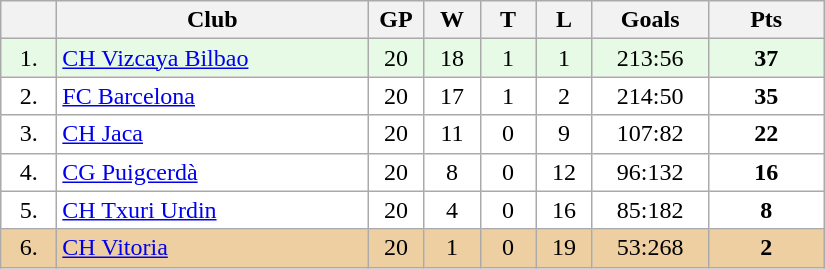<table class="wikitable">
<tr>
<th width="30"></th>
<th width="200">Club</th>
<th width="30">GP</th>
<th width="30">W</th>
<th width="30">T</th>
<th width="30">L</th>
<th width="70">Goals</th>
<th width="70">Pts</th>
</tr>
<tr bgcolor="#e6fae6" align="center">
<td>1.</td>
<td align="left"><a href='#'>CH Vizcaya Bilbao</a></td>
<td>20</td>
<td>18</td>
<td>1</td>
<td>1</td>
<td>213:56</td>
<td><strong>37</strong></td>
</tr>
<tr bgcolor="#FFFFFF" align="center">
<td>2.</td>
<td align="left"><a href='#'>FC Barcelona</a></td>
<td>20</td>
<td>17</td>
<td>1</td>
<td>2</td>
<td>214:50</td>
<td><strong>35</strong></td>
</tr>
<tr bgcolor="#FFFFFF" align="center">
<td>3.</td>
<td align="left"><a href='#'>CH Jaca</a></td>
<td>20</td>
<td>11</td>
<td>0</td>
<td>9</td>
<td>107:82</td>
<td><strong>22</strong></td>
</tr>
<tr bgcolor="#FFFFFF" align="center">
<td>4.</td>
<td align="left"><a href='#'>CG Puigcerdà</a></td>
<td>20</td>
<td>8</td>
<td>0</td>
<td>12</td>
<td>96:132</td>
<td><strong>16</strong></td>
</tr>
<tr bgcolor="#FFFFFF" align="center">
<td>5.</td>
<td align="left"><a href='#'>CH Txuri Urdin</a></td>
<td>20</td>
<td>4</td>
<td>0</td>
<td>16</td>
<td>85:182</td>
<td><strong>8</strong></td>
</tr>
<tr bgcolor="#EECFA1" align="center">
<td>6.</td>
<td align="left"><a href='#'>CH Vitoria</a></td>
<td>20</td>
<td>1</td>
<td>0</td>
<td>19</td>
<td>53:268</td>
<td><strong>2</strong></td>
</tr>
</table>
